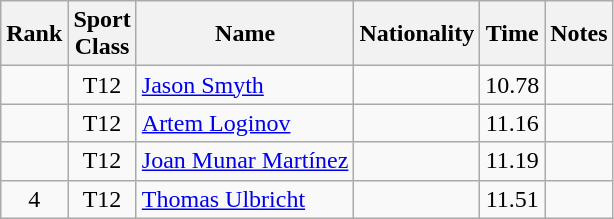<table class="wikitable sortable" style="text-align:center">
<tr>
<th>Rank</th>
<th>Sport<br>Class</th>
<th>Name</th>
<th>Nationality</th>
<th>Time</th>
<th>Notes</th>
</tr>
<tr>
<td></td>
<td>T12</td>
<td align=left><a href='#'>Jason Smyth</a></td>
<td align=left></td>
<td>10.78</td>
<td></td>
</tr>
<tr>
<td></td>
<td>T12</td>
<td align=left><a href='#'>Artem Loginov</a></td>
<td align=left></td>
<td>11.16</td>
<td></td>
</tr>
<tr>
<td></td>
<td>T12</td>
<td align=left><a href='#'>Joan Munar Martínez</a></td>
<td align=left></td>
<td>11.19</td>
<td></td>
</tr>
<tr>
<td>4</td>
<td>T12</td>
<td align=left><a href='#'>Thomas Ulbricht</a></td>
<td align=left></td>
<td>11.51</td>
<td></td>
</tr>
</table>
